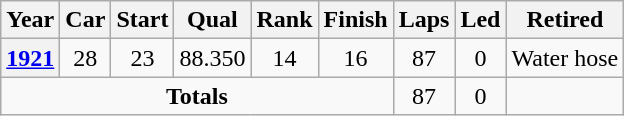<table class="wikitable" style="text-align:center">
<tr>
<th>Year</th>
<th>Car</th>
<th>Start</th>
<th>Qual</th>
<th>Rank</th>
<th>Finish</th>
<th>Laps</th>
<th>Led</th>
<th>Retired</th>
</tr>
<tr>
<th><a href='#'>1921</a></th>
<td>28</td>
<td>23</td>
<td>88.350</td>
<td>14</td>
<td>16</td>
<td>87</td>
<td>0</td>
<td>Water hose</td>
</tr>
<tr>
<td colspan=6><strong>Totals</strong></td>
<td>87</td>
<td>0</td>
<td></td>
</tr>
</table>
